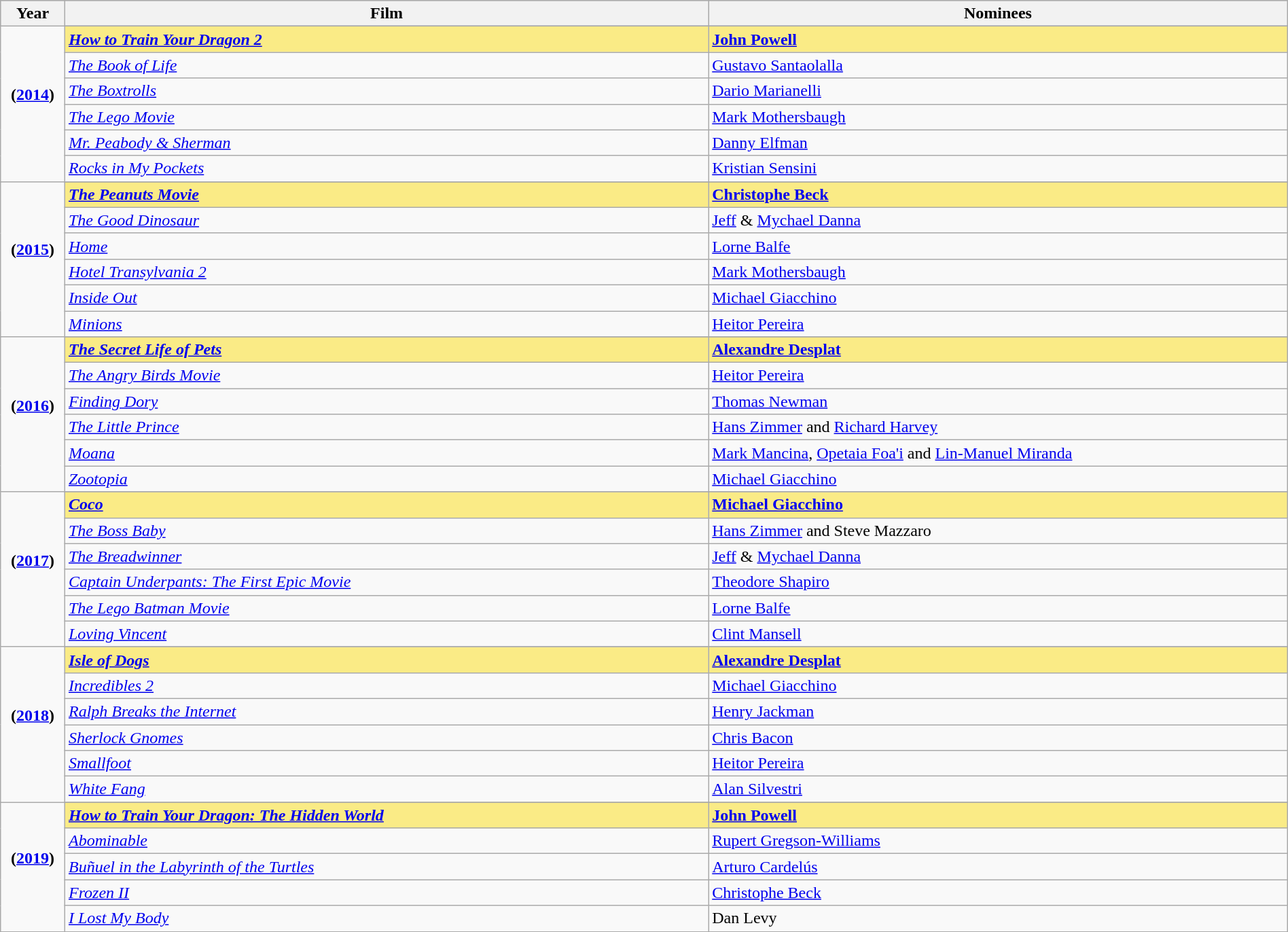<table class="wikitable" style="width:100%">
<tr bgcolor="#bebebe">
<th width="5%">Year</th>
<th width="50%">Film</th>
<th width="45%">Nominees</th>
</tr>
<tr>
<td rowspan=7 style="text-align:center"><strong>(<a href='#'>2014</a>)</strong><br> <br></td>
</tr>
<tr style="background:#FAEB86">
<td><strong><em><a href='#'>How to Train Your Dragon 2</a></em></strong></td>
<td><strong><a href='#'>John Powell</a></strong></td>
</tr>
<tr>
<td><em><a href='#'>The Book of Life</a></em></td>
<td><a href='#'>Gustavo Santaolalla</a></td>
</tr>
<tr>
<td><em><a href='#'>The Boxtrolls</a></em></td>
<td><a href='#'>Dario Marianelli</a></td>
</tr>
<tr>
<td><em><a href='#'>The Lego Movie</a></em></td>
<td><a href='#'>Mark Mothersbaugh</a></td>
</tr>
<tr>
<td><em><a href='#'>Mr. Peabody & Sherman</a></em></td>
<td><a href='#'>Danny Elfman</a></td>
</tr>
<tr>
<td><em><a href='#'>Rocks in My Pockets</a></em></td>
<td><a href='#'>Kristian Sensini</a></td>
</tr>
<tr>
<td rowspan=7 style="text-align:center"><strong>(<a href='#'>2015</a>)</strong><br> <br></td>
</tr>
<tr style="background:#FAEB86">
<td><strong><em><a href='#'>The Peanuts Movie</a></em></strong></td>
<td><strong><a href='#'>Christophe Beck</a></strong></td>
</tr>
<tr>
<td><em><a href='#'>The Good Dinosaur</a></em></td>
<td><a href='#'>Jeff</a> & <a href='#'>Mychael Danna</a></td>
</tr>
<tr>
<td><em><a href='#'>Home</a></em></td>
<td><a href='#'>Lorne Balfe</a></td>
</tr>
<tr>
<td><em><a href='#'>Hotel Transylvania 2</a></em></td>
<td><a href='#'>Mark Mothersbaugh</a></td>
</tr>
<tr>
<td><em><a href='#'>Inside Out</a></em></td>
<td><a href='#'>Michael Giacchino</a></td>
</tr>
<tr>
<td><em><a href='#'>Minions</a></em></td>
<td><a href='#'>Heitor Pereira</a></td>
</tr>
<tr>
<td rowspan=7 style="text-align:center"><strong>(<a href='#'>2016</a>)</strong><br> <br></td>
</tr>
<tr style="background:#FAEB86">
<td><strong><em><a href='#'>The Secret Life of Pets</a></em></strong></td>
<td><strong><a href='#'>Alexandre Desplat</a></strong></td>
</tr>
<tr>
<td><em><a href='#'>The Angry Birds Movie</a></em></td>
<td><a href='#'>Heitor Pereira</a></td>
</tr>
<tr>
<td><em><a href='#'>Finding Dory</a></em></td>
<td><a href='#'>Thomas Newman</a></td>
</tr>
<tr>
<td><em><a href='#'>The Little Prince</a></em></td>
<td><a href='#'>Hans Zimmer</a> and <a href='#'>Richard Harvey</a></td>
</tr>
<tr>
<td><em><a href='#'>Moana</a></em></td>
<td><a href='#'>Mark Mancina</a>, <a href='#'>Opetaia Foa'i</a> and <a href='#'>Lin-Manuel Miranda</a></td>
</tr>
<tr>
<td><em><a href='#'>Zootopia</a></em></td>
<td><a href='#'>Michael Giacchino</a></td>
</tr>
<tr>
<td rowspan=7 style="text-align:center"><strong>(<a href='#'>2017</a>)</strong><br> <br></td>
</tr>
<tr style="background:#FAEB86">
<td><strong><em><a href='#'>Coco</a></em></strong></td>
<td><strong><a href='#'>Michael Giacchino</a></strong></td>
</tr>
<tr>
<td><em><a href='#'>The Boss Baby</a></em></td>
<td><a href='#'>Hans Zimmer</a> and Steve Mazzaro</td>
</tr>
<tr>
<td><em><a href='#'>The Breadwinner</a></em></td>
<td><a href='#'>Jeff</a> & <a href='#'>Mychael Danna</a></td>
</tr>
<tr>
<td><em><a href='#'>Captain Underpants: The First Epic Movie</a></em></td>
<td><a href='#'>Theodore Shapiro</a></td>
</tr>
<tr>
<td><em><a href='#'>The Lego Batman Movie</a></em></td>
<td><a href='#'>Lorne Balfe</a></td>
</tr>
<tr>
<td><em><a href='#'>Loving Vincent</a></em></td>
<td><a href='#'>Clint Mansell</a></td>
</tr>
<tr>
<td rowspan=7 style="text-align:center"><strong>(<a href='#'>2018</a>)</strong><br> <br></td>
</tr>
<tr style="background:#FAEB86">
<td><strong><em><a href='#'>Isle of Dogs</a></em></strong></td>
<td><strong><a href='#'>Alexandre Desplat</a></strong></td>
</tr>
<tr>
<td><em><a href='#'>Incredibles 2</a></em></td>
<td><a href='#'>Michael Giacchino</a></td>
</tr>
<tr>
<td><em><a href='#'>Ralph Breaks the Internet</a></em></td>
<td><a href='#'>Henry Jackman</a></td>
</tr>
<tr>
<td><em><a href='#'>Sherlock Gnomes</a></em></td>
<td><a href='#'>Chris Bacon</a></td>
</tr>
<tr>
<td><em><a href='#'>Smallfoot</a></em></td>
<td><a href='#'>Heitor Pereira</a></td>
</tr>
<tr>
<td><em><a href='#'>White Fang</a></em></td>
<td><a href='#'>Alan Silvestri</a></td>
</tr>
<tr>
<td rowspan=6 style="text-align:center"><strong>(<a href='#'>2019</a>)</strong><br> <br></td>
</tr>
<tr style="background:#FAEB86">
<td><strong><em><a href='#'>How to Train Your Dragon: The Hidden World</a></em></strong></td>
<td><strong> <a href='#'>John Powell</a></strong></td>
</tr>
<tr>
<td><em><a href='#'>Abominable</a></em></td>
<td><a href='#'>Rupert Gregson-Williams</a></td>
</tr>
<tr>
<td><em><a href='#'>Buñuel in the Labyrinth of the Turtles</a></em></td>
<td><a href='#'>Arturo Cardelús</a></td>
</tr>
<tr>
<td><em><a href='#'>Frozen II</a></em></td>
<td><a href='#'>Christophe Beck</a></td>
</tr>
<tr>
<td><em><a href='#'>I Lost My Body</a></em></td>
<td>Dan Levy</td>
</tr>
<tr>
</tr>
</table>
